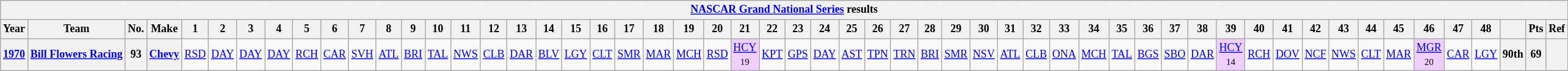<table class="wikitable" style="text-align:center; font-size:75%">
<tr>
<th colspan=68><a href='#'>NASCAR Grand National Series</a> results</th>
</tr>
<tr>
<th>Year</th>
<th>Team</th>
<th>No.</th>
<th>Make</th>
<th>1</th>
<th>2</th>
<th>3</th>
<th>4</th>
<th>5</th>
<th>6</th>
<th>7</th>
<th>8</th>
<th>9</th>
<th>10</th>
<th>11</th>
<th>12</th>
<th>13</th>
<th>14</th>
<th>15</th>
<th>16</th>
<th>17</th>
<th>18</th>
<th>19</th>
<th>20</th>
<th>21</th>
<th>22</th>
<th>23</th>
<th>24</th>
<th>25</th>
<th>26</th>
<th>27</th>
<th>28</th>
<th>29</th>
<th>30</th>
<th>31</th>
<th>32</th>
<th>33</th>
<th>34</th>
<th>35</th>
<th>36</th>
<th>37</th>
<th>38</th>
<th>39</th>
<th>40</th>
<th>41</th>
<th>42</th>
<th>43</th>
<th>44</th>
<th>45</th>
<th>46</th>
<th>47</th>
<th>48</th>
<th></th>
<th>Pts</th>
<th>Ref</th>
</tr>
<tr>
<th><a href='#'>1970</a></th>
<th nowrap><a href='#'>Bill Flowers Racing</a></th>
<th>93</th>
<th><a href='#'>Chevy</a></th>
<td><a href='#'>RSD</a></td>
<td><a href='#'>DAY</a></td>
<td><a href='#'>DAY</a></td>
<td><a href='#'>DAY</a></td>
<td><a href='#'>RCH</a></td>
<td><a href='#'>CAR</a></td>
<td><a href='#'>SVH</a></td>
<td><a href='#'>ATL</a></td>
<td><a href='#'>BRI</a></td>
<td><a href='#'>TAL</a></td>
<td><a href='#'>NWS</a></td>
<td><a href='#'>CLB</a></td>
<td><a href='#'>DAR</a></td>
<td><a href='#'>BLV</a></td>
<td><a href='#'>LGY</a></td>
<td><a href='#'>CLT</a></td>
<td><a href='#'>SMR</a></td>
<td><a href='#'>MAR</a></td>
<td><a href='#'>MCH</a></td>
<td><a href='#'>RSD</a></td>
<td style="background:#EFCFFF;"><a href='#'>HCY</a><br><small>19</small></td>
<td><a href='#'>KPT</a></td>
<td><a href='#'>GPS</a></td>
<td><a href='#'>DAY</a></td>
<td><a href='#'>AST</a></td>
<td><a href='#'>TPN</a></td>
<td><a href='#'>TRN</a></td>
<td><a href='#'>BRI</a></td>
<td><a href='#'>SMR</a></td>
<td><a href='#'>NSV</a></td>
<td><a href='#'>ATL</a></td>
<td><a href='#'>CLB</a></td>
<td><a href='#'>ONA</a></td>
<td><a href='#'>MCH</a></td>
<td><a href='#'>TAL</a></td>
<td><a href='#'>BGS</a></td>
<td><a href='#'>SBO</a></td>
<td><a href='#'>DAR</a></td>
<td style="background:#EFCFFF;"><a href='#'>HCY</a><br><small>14</small></td>
<td><a href='#'>RCH</a></td>
<td><a href='#'>DOV</a></td>
<td><a href='#'>NCF</a></td>
<td><a href='#'>NWS</a></td>
<td><a href='#'>CLT</a></td>
<td><a href='#'>MAR</a></td>
<td style="background:#EFCFFF;"><a href='#'>MGR</a><br><small>20</small></td>
<td><a href='#'>CAR</a></td>
<td><a href='#'>LGY</a></td>
<th>90th</th>
<th>69</th>
<th></th>
</tr>
</table>
